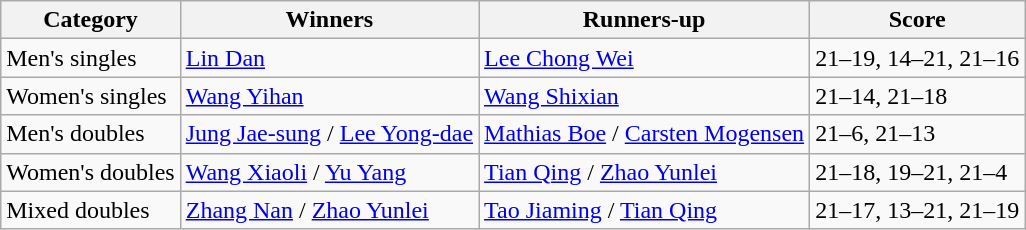<table class=wikitable style="white-space:nowrap;">
<tr>
<th>Category</th>
<th>Winners</th>
<th>Runners-up</th>
<th>Score</th>
</tr>
<tr>
<td>Men's singles</td>
<td> <a href='#'>Lin Dan</a></td>
<td> <a href='#'>Lee Chong Wei</a></td>
<td>21–19, 14–21, 21–16</td>
</tr>
<tr>
<td>Women's singles</td>
<td> <a href='#'>Wang Yihan</a></td>
<td> <a href='#'>Wang Shixian</a></td>
<td>21–14, 21–18</td>
</tr>
<tr>
<td>Men's doubles</td>
<td> <a href='#'>Jung Jae-sung</a> / <a href='#'>Lee Yong-dae</a></td>
<td> <a href='#'>Mathias Boe</a> / <a href='#'>Carsten Mogensen</a></td>
<td>21–6, 21–13</td>
</tr>
<tr>
<td>Women's doubles</td>
<td> <a href='#'>Wang Xiaoli</a> / <a href='#'>Yu Yang</a></td>
<td> <a href='#'>Tian Qing</a> / <a href='#'>Zhao Yunlei</a></td>
<td>21–18, 19–21, 21–4</td>
</tr>
<tr>
<td>Mixed doubles</td>
<td> <a href='#'>Zhang Nan</a> / <a href='#'>Zhao Yunlei</a></td>
<td> <a href='#'>Tao Jiaming</a> / <a href='#'>Tian Qing</a></td>
<td>21–17, 13–21, 21–19</td>
</tr>
</table>
